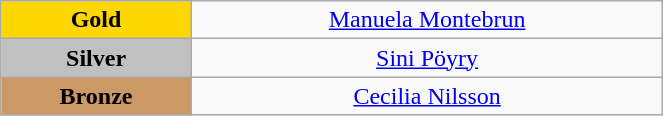<table class="wikitable" style="text-align:center; " width="35%">
<tr>
<td bgcolor="gold"><strong>Gold</strong></td>
<td><a href='#'>Manuela Montebrun</a><br>  <small><em></em></small></td>
</tr>
<tr>
<td bgcolor="silver"><strong>Silver</strong></td>
<td><a href='#'>Sini Pöyry</a><br>  <small><em></em></small></td>
</tr>
<tr>
<td bgcolor="CC9966"><strong>Bronze</strong></td>
<td><a href='#'>Cecilia Nilsson</a><br>  <small><em></em></small></td>
</tr>
</table>
